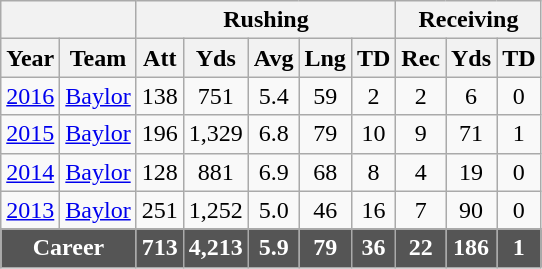<table class="wikitable" style="text-align:center;">
<tr>
<th colspan="2"></th>
<th colspan="5">Rushing</th>
<th colspan="3">Receiving</th>
</tr>
<tr>
<th>Year</th>
<th>Team</th>
<th>Att</th>
<th>Yds</th>
<th>Avg</th>
<th>Lng</th>
<th>TD</th>
<th>Rec</th>
<th>Yds</th>
<th>TD</th>
</tr>
<tr>
<td><a href='#'>2016</a></td>
<td><a href='#'>Baylor</a></td>
<td>138</td>
<td>751</td>
<td>5.4</td>
<td>59</td>
<td>2</td>
<td>2</td>
<td>6</td>
<td>0</td>
</tr>
<tr>
<td><a href='#'>2015</a></td>
<td><a href='#'>Baylor</a></td>
<td>196</td>
<td>1,329</td>
<td>6.8</td>
<td>79</td>
<td>10</td>
<td>9</td>
<td>71</td>
<td>1</td>
</tr>
<tr>
<td><a href='#'>2014</a></td>
<td><a href='#'>Baylor</a></td>
<td>128</td>
<td>881</td>
<td>6.9</td>
<td>68</td>
<td>8</td>
<td>4</td>
<td>19</td>
<td>0</td>
</tr>
<tr>
<td><a href='#'>2013</a></td>
<td><a href='#'>Baylor</a></td>
<td>251</td>
<td>1,252</td>
<td>5.0</td>
<td>46</td>
<td>16</td>
<td>7</td>
<td>90</td>
<td>0</td>
</tr>
<tr>
</tr>
<tr style="background:#555555;font-weight:bold;color:white;">
<td colspan=2>Career</td>
<td>713</td>
<td>4,213</td>
<td>5.9</td>
<td>79</td>
<td>36</td>
<td>22</td>
<td>186</td>
<td>1</td>
</tr>
</table>
